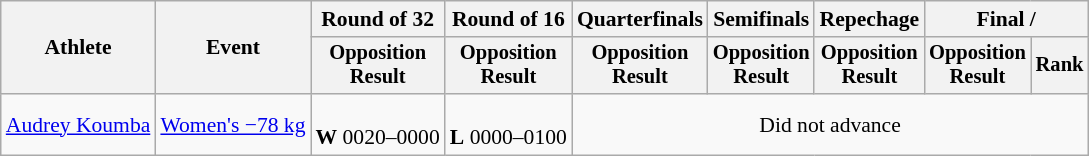<table class="wikitable" style="font-size:90%">
<tr>
<th rowspan="2">Athlete</th>
<th rowspan="2">Event</th>
<th>Round of 32</th>
<th>Round of 16</th>
<th>Quarterfinals</th>
<th>Semifinals</th>
<th>Repechage</th>
<th colspan=2>Final / </th>
</tr>
<tr style="font-size:95%">
<th>Opposition<br>Result</th>
<th>Opposition<br>Result</th>
<th>Opposition<br>Result</th>
<th>Opposition<br>Result</th>
<th>Opposition<br>Result</th>
<th>Opposition<br>Result</th>
<th>Rank</th>
</tr>
<tr align=center>
<td align=left><a href='#'>Audrey Koumba</a></td>
<td align=left><a href='#'>Women's −78 kg</a></td>
<td><br><strong>W</strong> 0020–0000</td>
<td><br><strong>L</strong> 0000–0100</td>
<td colspan=5>Did not advance</td>
</tr>
</table>
